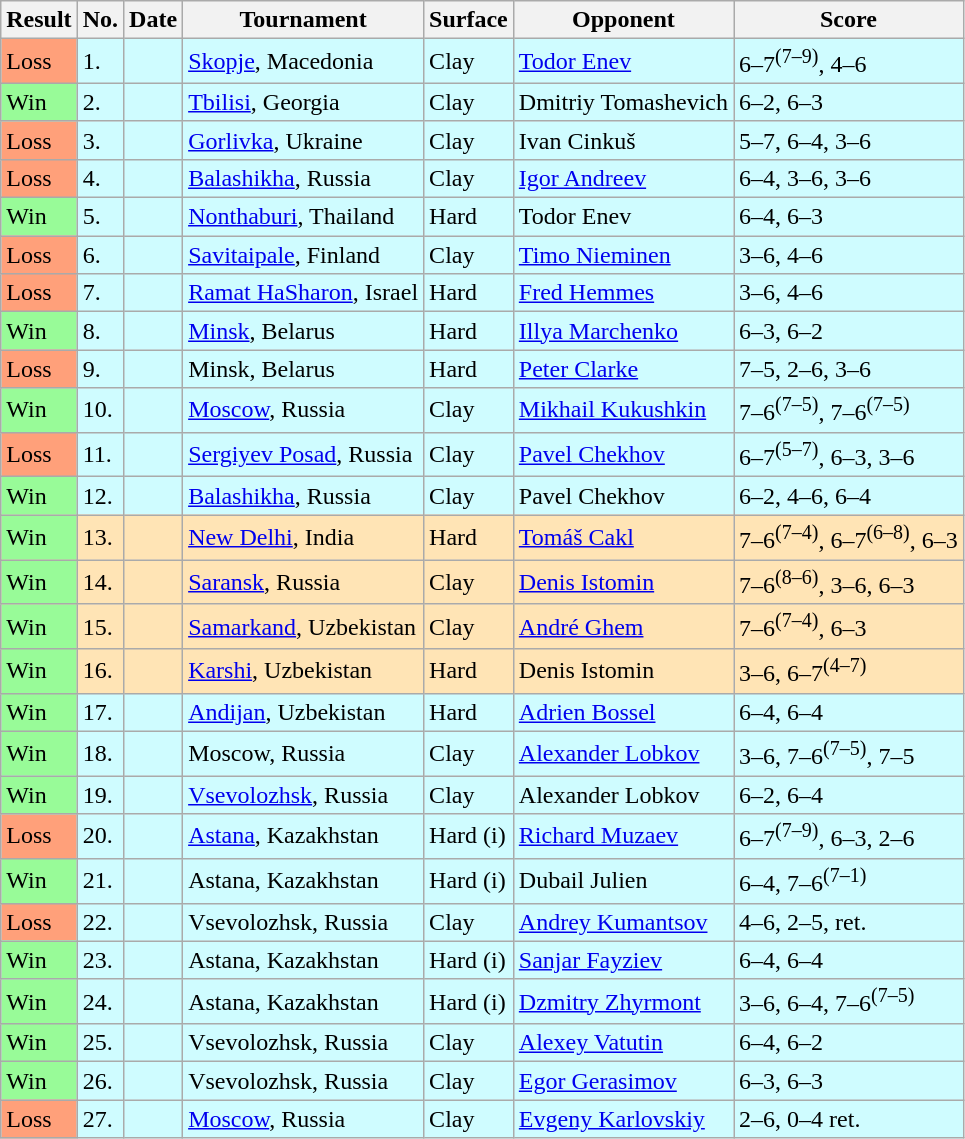<table class="sortable wikitable">
<tr>
<th>Result</th>
<th>No.</th>
<th>Date</th>
<th>Tournament</th>
<th>Surface</th>
<th>Opponent</th>
<th class="unsortable">Score</th>
</tr>
<tr style="background:#cffcff;">
<td style="background:#ffa07a;">Loss</td>
<td>1.</td>
<td></td>
<td><a href='#'>Skopje</a>, Macedonia</td>
<td>Clay</td>
<td> <a href='#'>Todor Enev</a></td>
<td>6–7<sup>(7–9)</sup>, 4–6</td>
</tr>
<tr style="background:#cffcff;">
<td style="background:#98fb98;">Win</td>
<td>2.</td>
<td></td>
<td><a href='#'>Tbilisi</a>, Georgia</td>
<td>Clay</td>
<td> Dmitriy Tomashevich</td>
<td>6–2, 6–3</td>
</tr>
<tr style="background:#cffcff;">
<td style="background:#ffa07a;">Loss</td>
<td>3.</td>
<td></td>
<td><a href='#'>Gorlivka</a>, Ukraine</td>
<td>Clay</td>
<td> Ivan Cinkuš</td>
<td>5–7, 6–4, 3–6</td>
</tr>
<tr style="background:#cffcff;">
<td style="background:#ffa07a;">Loss</td>
<td>4.</td>
<td></td>
<td><a href='#'>Balashikha</a>, Russia</td>
<td>Clay</td>
<td> <a href='#'>Igor Andreev</a></td>
<td>6–4, 3–6, 3–6</td>
</tr>
<tr style="background:#cffcff;">
<td style="background:#98fb98;">Win</td>
<td>5.</td>
<td></td>
<td><a href='#'>Nonthaburi</a>, Thailand</td>
<td>Hard</td>
<td> Todor Enev</td>
<td>6–4, 6–3</td>
</tr>
<tr style="background:#cffcff;">
<td style="background:#ffa07a;">Loss</td>
<td>6.</td>
<td></td>
<td><a href='#'>Savitaipale</a>, Finland</td>
<td>Clay</td>
<td> <a href='#'>Timo Nieminen</a></td>
<td>3–6, 4–6</td>
</tr>
<tr style="background:#cffcff;">
<td style="background:#ffa07a;">Loss</td>
<td>7.</td>
<td></td>
<td><a href='#'>Ramat HaSharon</a>, Israel</td>
<td>Hard</td>
<td> <a href='#'>Fred Hemmes</a></td>
<td>3–6, 4–6</td>
</tr>
<tr style="background:#cffcff;">
<td style="background:#98fb98;">Win</td>
<td>8.</td>
<td></td>
<td><a href='#'>Minsk</a>, Belarus</td>
<td>Hard</td>
<td> <a href='#'>Illya Marchenko</a></td>
<td>6–3, 6–2</td>
</tr>
<tr style="background:#cffcff;">
<td style="background:#ffa07a;">Loss</td>
<td>9.</td>
<td></td>
<td>Minsk, Belarus</td>
<td>Hard</td>
<td> <a href='#'>Peter Clarke</a></td>
<td>7–5, 2–6, 3–6</td>
</tr>
<tr style="background:#cffcff;">
<td style="background:#98fb98;">Win</td>
<td>10.</td>
<td></td>
<td><a href='#'>Moscow</a>, Russia</td>
<td>Clay</td>
<td> <a href='#'>Mikhail Kukushkin</a></td>
<td>7–6<sup>(7–5)</sup>, 7–6<sup>(7–5)</sup></td>
</tr>
<tr style="background:#cffcff;">
<td style="background:#ffa07a;">Loss</td>
<td>11.</td>
<td></td>
<td><a href='#'>Sergiyev Posad</a>, Russia</td>
<td>Clay</td>
<td> <a href='#'>Pavel Chekhov</a></td>
<td>6–7<sup>(5–7)</sup>, 6–3, 3–6</td>
</tr>
<tr style="background:#cffcff;">
<td style="background:#98fb98;">Win</td>
<td>12.</td>
<td></td>
<td><a href='#'>Balashikha</a>, Russia</td>
<td>Clay</td>
<td> Pavel Chekhov</td>
<td>6–2, 4–6, 6–4</td>
</tr>
<tr style="background:moccasin;">
<td style="background:#98fb98;">Win</td>
<td>13.</td>
<td></td>
<td><a href='#'>New Delhi</a>, India</td>
<td>Hard</td>
<td> <a href='#'>Tomáš Cakl</a></td>
<td>7–6<sup>(7–4)</sup>, 6–7<sup>(6–8)</sup>, 6–3</td>
</tr>
<tr style="background:moccasin;">
<td style="background:#98fb98;">Win</td>
<td>14.</td>
<td></td>
<td><a href='#'>Saransk</a>, Russia</td>
<td>Clay</td>
<td> <a href='#'>Denis Istomin</a></td>
<td>7–6<sup>(8–6)</sup>, 3–6, 6–3</td>
</tr>
<tr style="background:moccasin;">
<td style="background:#98fb98;">Win</td>
<td>15.</td>
<td></td>
<td><a href='#'>Samarkand</a>, Uzbekistan</td>
<td>Clay</td>
<td> <a href='#'>André Ghem</a></td>
<td>7–6<sup>(7–4)</sup>, 6–3</td>
</tr>
<tr style="background:moccasin;">
<td style="background:#98fb98;">Win</td>
<td>16.</td>
<td></td>
<td><a href='#'>Karshi</a>, Uzbekistan</td>
<td>Hard</td>
<td> Denis Istomin</td>
<td>3–6, 6–7<sup>(4–7)</sup></td>
</tr>
<tr style="background:#cffcff;">
<td style="background:#98fb98;">Win</td>
<td>17.</td>
<td></td>
<td><a href='#'>Andijan</a>, Uzbekistan</td>
<td>Hard</td>
<td> <a href='#'>Adrien Bossel</a></td>
<td>6–4, 6–4</td>
</tr>
<tr style="background:#cffcff;">
<td style="background:#98fb98;">Win</td>
<td>18.</td>
<td></td>
<td>Moscow, Russia</td>
<td>Clay</td>
<td> <a href='#'>Alexander Lobkov</a></td>
<td>3–6, 7–6<sup>(7–5)</sup>, 7–5</td>
</tr>
<tr style="background:#cffcff;">
<td style="background:#98fb98;">Win</td>
<td>19.</td>
<td></td>
<td><a href='#'>Vsevolozhsk</a>, Russia</td>
<td>Clay</td>
<td> Alexander Lobkov</td>
<td>6–2, 6–4</td>
</tr>
<tr style="background:#cffcff;">
<td style="background:#ffa07a;">Loss</td>
<td>20.</td>
<td></td>
<td><a href='#'>Astana</a>, Kazakhstan</td>
<td>Hard (i)</td>
<td> <a href='#'>Richard Muzaev</a></td>
<td>6–7<sup>(7–9)</sup>, 6–3, 2–6</td>
</tr>
<tr style="background:#cffcff;">
<td style="background:#98fb98;">Win</td>
<td>21.</td>
<td></td>
<td>Astana, Kazakhstan</td>
<td>Hard (i)</td>
<td> Dubail Julien</td>
<td>6–4, 7–6<sup>(7–1)</sup></td>
</tr>
<tr style="background:#cffcff;">
<td style="background:#ffa07a;">Loss</td>
<td>22.</td>
<td></td>
<td>Vsevolozhsk, Russia</td>
<td>Clay</td>
<td> <a href='#'>Andrey Kumantsov</a></td>
<td>4–6, 2–5, ret.</td>
</tr>
<tr style="background:#cffcff;">
<td style="background:#98fb98;">Win</td>
<td>23.</td>
<td></td>
<td>Astana, Kazakhstan</td>
<td>Hard (i)</td>
<td> <a href='#'>Sanjar Fayziev</a></td>
<td>6–4, 6–4</td>
</tr>
<tr style="background:#cffcff;">
<td style="background:#98fb98;">Win</td>
<td>24.</td>
<td></td>
<td>Astana, Kazakhstan</td>
<td>Hard (i)</td>
<td> <a href='#'>Dzmitry Zhyrmont</a></td>
<td>3–6, 6–4, 7–6<sup>(7–5)</sup></td>
</tr>
<tr style="background:#cffcff;">
<td style="background:#98fb98;">Win</td>
<td>25.</td>
<td></td>
<td>Vsevolozhsk, Russia</td>
<td>Clay</td>
<td> <a href='#'>Alexey Vatutin</a></td>
<td>6–4, 6–2</td>
</tr>
<tr style="background:#cffcff;">
<td style="background:#98fb98;">Win</td>
<td>26.</td>
<td></td>
<td>Vsevolozhsk, Russia</td>
<td>Clay</td>
<td> <a href='#'>Egor Gerasimov</a></td>
<td>6–3, 6–3</td>
</tr>
<tr style="background:#cffcff;">
<td style="background:#ffa07a;">Loss</td>
<td>27.</td>
<td></td>
<td><a href='#'>Moscow</a>, Russia</td>
<td>Clay</td>
<td> <a href='#'>Evgeny Karlovskiy</a></td>
<td>2–6, 0–4 ret.</td>
</tr>
</table>
